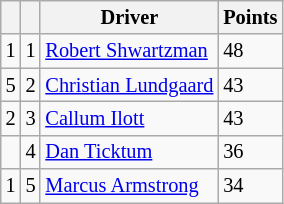<table class="wikitable" style="font-size: 85%;">
<tr>
<th></th>
<th></th>
<th>Driver</th>
<th>Points</th>
</tr>
<tr>
<td align="left"> 1</td>
<td align="center">1</td>
<td> <a href='#'>Robert Shwartzman</a></td>
<td>48</td>
</tr>
<tr>
<td align="left"> 5</td>
<td align="center">2</td>
<td> <a href='#'>Christian Lundgaard</a></td>
<td>43</td>
</tr>
<tr>
<td align="left"> 2</td>
<td align="center">3</td>
<td> <a href='#'>Callum Ilott</a></td>
<td>43</td>
</tr>
<tr>
<td align="left"></td>
<td align="center">4</td>
<td> <a href='#'>Dan Ticktum</a></td>
<td>36</td>
</tr>
<tr>
<td align="left"> 1</td>
<td align="center">5</td>
<td> <a href='#'>Marcus Armstrong</a></td>
<td>34</td>
</tr>
</table>
